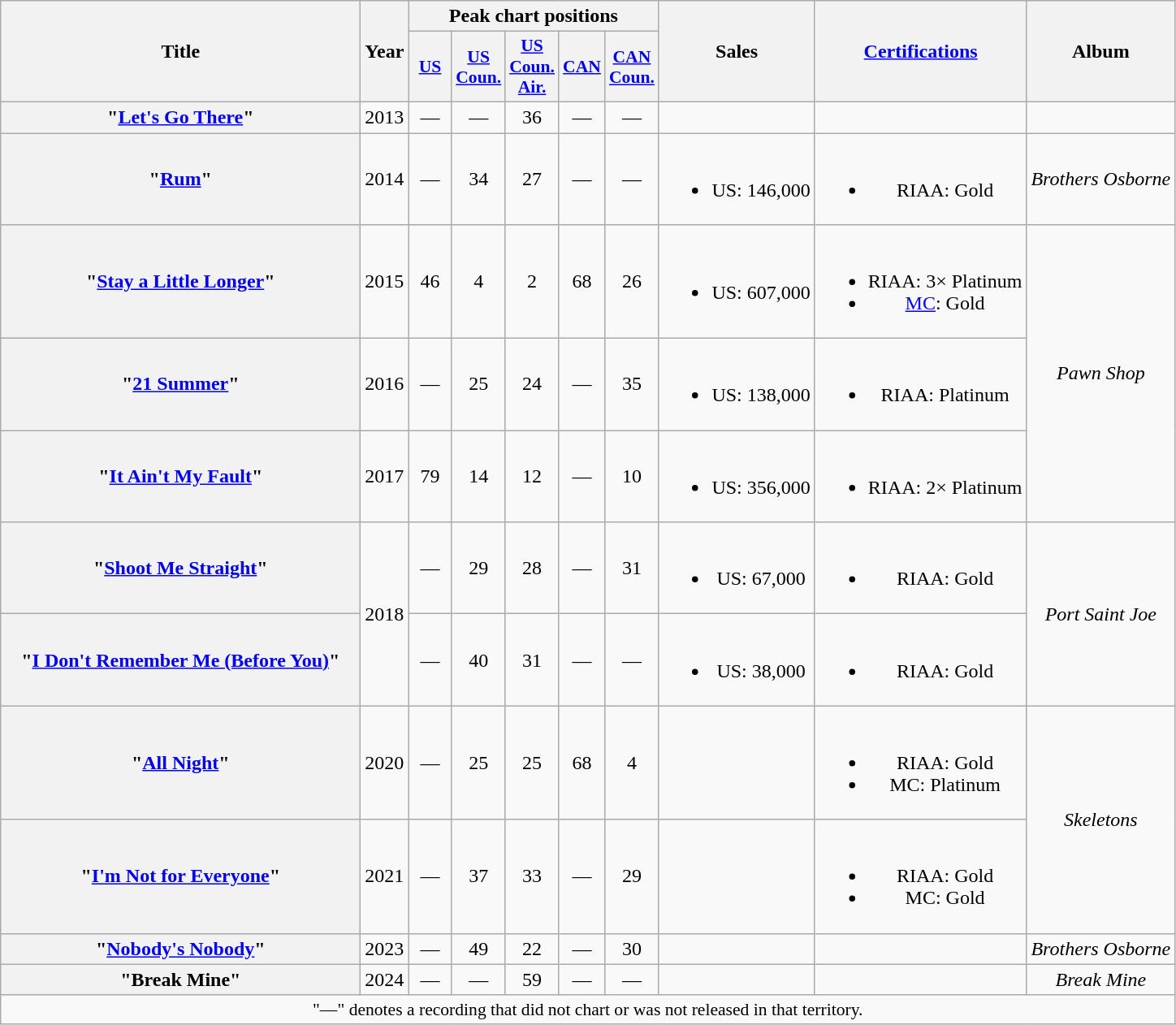<table class="wikitable plainrowheaders" style="text-align:center;" border="1">
<tr>
<th scope="col" rowspan="2" style="width:18em;">Title</th>
<th scope="col" rowspan="2">Year</th>
<th scope="col" colspan="5">Peak chart positions</th>
<th scope="col" rowspan="2">Sales</th>
<th scope="col" rowspan="2"><a href='#'>Certifications</a></th>
<th scope="col" rowspan="2">Album</th>
</tr>
<tr>
<th scope="col" style="width:2em;font-size:90%;"><a href='#'>US</a><br></th>
<th scope="col" style="width:2.5em;font-size:90%;"><a href='#'>US<br>Coun.</a><br></th>
<th scope="col" style="width:2em;font-size:90%;"><a href='#'>US<br>Coun.<br>Air.</a><br></th>
<th scope="col" style="width:2em;font-size:90%;"><a href='#'>CAN</a><br></th>
<th scope="col" style="width:2.5em;font-size:90%;"><a href='#'>CAN<br>Coun.</a><br></th>
</tr>
<tr>
<th scope="row">"<a href='#'>Let's Go There</a>"</th>
<td>2013</td>
<td>—</td>
<td>—</td>
<td>36</td>
<td>—</td>
<td>—</td>
<td></td>
<td></td>
<td></td>
</tr>
<tr>
<th scope="row">"<a href='#'>Rum</a>"</th>
<td>2014</td>
<td>—</td>
<td>34</td>
<td>27</td>
<td>—</td>
<td>—</td>
<td><br><ul><li>US: 146,000</li></ul></td>
<td><br><ul><li>RIAA: Gold</li></ul></td>
<td><em>Brothers Osborne</em> </td>
</tr>
<tr>
<th scope="row">"<a href='#'>Stay a Little Longer</a>"</th>
<td>2015</td>
<td>46</td>
<td>4</td>
<td>2</td>
<td>68</td>
<td>26</td>
<td><br><ul><li>US: 607,000</li></ul></td>
<td><br><ul><li>RIAA: 3× Platinum</li><li><a href='#'>MC</a>: Gold</li></ul></td>
<td rowspan="3"><em>Pawn Shop</em></td>
</tr>
<tr>
<th scope="row">"<a href='#'>21 Summer</a>"</th>
<td>2016</td>
<td>—</td>
<td>25</td>
<td>24</td>
<td>—</td>
<td>35</td>
<td><br><ul><li>US: 138,000</li></ul></td>
<td><br><ul><li>RIAA: Platinum</li></ul></td>
</tr>
<tr>
<th scope="row">"<a href='#'>It Ain't My Fault</a>"</th>
<td>2017</td>
<td>79</td>
<td>14</td>
<td>12</td>
<td>—</td>
<td>10</td>
<td><br><ul><li>US: 356,000</li></ul></td>
<td><br><ul><li>RIAA: 2× Platinum</li></ul></td>
</tr>
<tr>
<th scope="row">"<a href='#'>Shoot Me Straight</a>"</th>
<td rowspan="2">2018</td>
<td>—</td>
<td>29</td>
<td>28</td>
<td>—</td>
<td>31</td>
<td><br><ul><li>US: 67,000</li></ul></td>
<td><br><ul><li>RIAA: Gold</li></ul></td>
<td rowspan="2"><em>Port Saint Joe</em></td>
</tr>
<tr>
<th scope="row">"<a href='#'>I Don't Remember Me (Before You)</a>"</th>
<td>—</td>
<td>40</td>
<td>31</td>
<td>—</td>
<td>—</td>
<td><br><ul><li>US: 38,000</li></ul></td>
<td><br><ul><li>RIAA: Gold</li></ul></td>
</tr>
<tr>
<th scope="row">"<a href='#'>All Night</a>"</th>
<td>2020</td>
<td>—</td>
<td>25</td>
<td>25</td>
<td>68</td>
<td>4</td>
<td></td>
<td><br><ul><li>RIAA: Gold</li><li>MC: Platinum</li></ul></td>
<td rowspan="2"><em>Skeletons</em></td>
</tr>
<tr>
<th scope="row">"<a href='#'>I'm Not for Everyone</a>"</th>
<td>2021</td>
<td>—</td>
<td>37</td>
<td>33</td>
<td>—</td>
<td>29</td>
<td></td>
<td><br><ul><li>RIAA: Gold</li><li>MC: Gold</li></ul></td>
</tr>
<tr>
<th scope="row">"<a href='#'>Nobody's Nobody</a>"</th>
<td>2023</td>
<td>—</td>
<td>49</td>
<td>22</td>
<td>—</td>
<td>30</td>
<td></td>
<td></td>
<td><em>Brothers Osborne</em></td>
</tr>
<tr>
<th scope="row">"Break Mine"</th>
<td>2024</td>
<td>—</td>
<td>—</td>
<td>59</td>
<td>—</td>
<td>—</td>
<td></td>
<td></td>
<td><em>Break Mine</em></td>
</tr>
<tr>
<td colspan="10" style="font-size:90%">"—" denotes a recording that did not chart or was not released in that territory.</td>
</tr>
</table>
